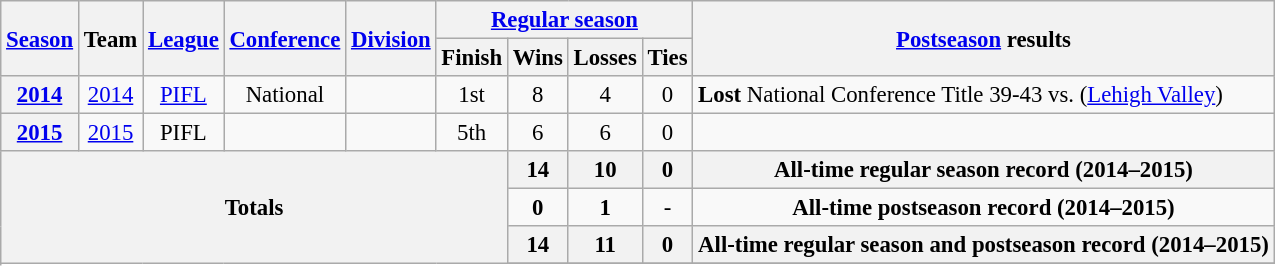<table class="wikitable" style="font-size: 95%;">
<tr>
<th rowspan="2"><a href='#'>Season</a></th>
<th rowspan="2">Team</th>
<th rowspan="2"><a href='#'>League</a></th>
<th rowspan="2"><a href='#'>Conference</a></th>
<th rowspan="2"><a href='#'>Division</a></th>
<th colspan="4"><a href='#'>Regular season</a></th>
<th rowspan="2"><a href='#'>Postseason</a> results</th>
</tr>
<tr>
<th>Finish</th>
<th>Wins</th>
<th>Losses</th>
<th>Ties</th>
</tr>
<tr background:#fcc;">
<th style="text-align:center;"><a href='#'>2014</a></th>
<td style="text-align:center;"><a href='#'>2014</a></td>
<td style="text-align:center;"><a href='#'>PIFL</a></td>
<td style="text-align:center;">National</td>
<td style="text-align:center;"></td>
<td style="text-align:center;">1st</td>
<td style="text-align:center;">8</td>
<td style="text-align:center;">4</td>
<td style="text-align:center;">0</td>
<td><strong>Lost</strong> National Conference Title  39-43 vs. (<a href='#'>Lehigh Valley</a>)</td>
</tr>
<tr>
<th style="text-align:center;"><a href='#'>2015</a></th>
<td style="text-align:center;"><a href='#'>2015</a></td>
<td style="text-align:center;">PIFL</td>
<td style="text-align:center;"></td>
<td style="text-align:center;"></td>
<td style="text-align:center;">5th</td>
<td style="text-align:center;">6</td>
<td style="text-align:center;">6</td>
<td style="text-align:center;">0</td>
<td></td>
</tr>
<tr>
<th style="text-align:center;" rowspan="5" colspan="6">Totals</th>
<th style="text-align:center;"><strong>14</strong></th>
<th style="text-align:center;"><strong>10</strong></th>
<th style="text-align:center;"><strong>0</strong></th>
<th style="text-align:center;" colspan="3"><strong>All-time regular season record (2014–2015)</strong></th>
</tr>
<tr style="text-align:center;">
<td><strong>0</strong></td>
<td><strong>1</strong></td>
<td>-</td>
<td colspan="3"><strong>All-time postseason record (2014–2015)</strong></td>
</tr>
<tr>
<th style="text-align:center;"><strong>14</strong></th>
<th style="text-align:center;"><strong>11</strong></th>
<th style="text-align:center;"><strong>0</strong></th>
<th style="text-align:center;" colspan="3"><strong>All-time regular season and postseason record (2014–2015)</strong></th>
</tr>
<tr>
</tr>
</table>
